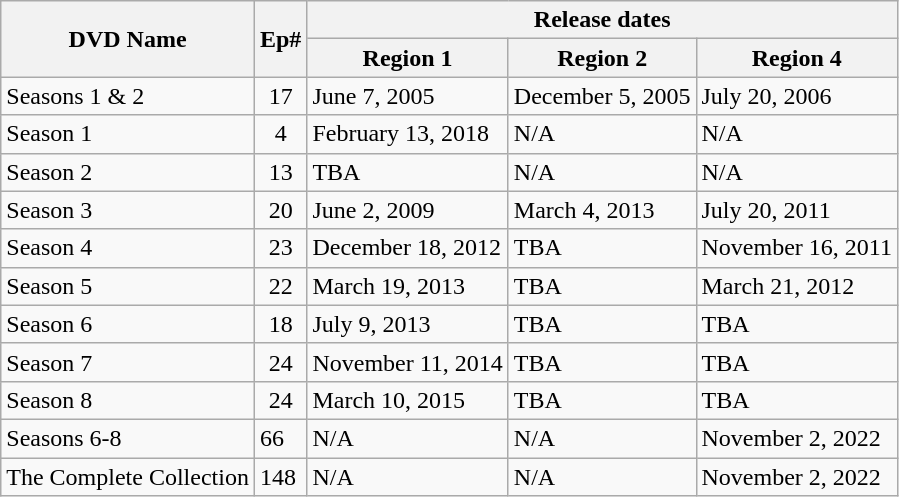<table class="wikitable">
<tr>
<th rowspan="2">DVD Name</th>
<th rowspan="2">Ep#</th>
<th colspan="3">Release dates</th>
</tr>
<tr>
<th>Region 1</th>
<th>Region 2</th>
<th>Region 4</th>
</tr>
<tr>
<td>Seasons 1 & 2</td>
<td align="center">17</td>
<td>June 7, 2005</td>
<td>December 5, 2005</td>
<td>July 20, 2006</td>
</tr>
<tr>
<td>Season 1</td>
<td align="center">4</td>
<td>February 13, 2018<br></td>
<td>N/A</td>
<td>N/A</td>
</tr>
<tr>
<td>Season 2</td>
<td align="center">13</td>
<td>TBA</td>
<td>N/A</td>
<td>N/A</td>
</tr>
<tr>
<td>Season 3</td>
<td align="center">20</td>
<td>June 2, 2009</td>
<td>March 4, 2013</td>
<td>July 20, 2011</td>
</tr>
<tr>
<td>Season 4</td>
<td align="center">23</td>
<td>December 18, 2012</td>
<td>TBA</td>
<td>November 16, 2011</td>
</tr>
<tr>
<td>Season 5</td>
<td align="center">22</td>
<td>March 19, 2013</td>
<td>TBA</td>
<td>March 21, 2012</td>
</tr>
<tr>
<td>Season 6</td>
<td align="center">18</td>
<td>July 9, 2013</td>
<td>TBA</td>
<td>TBA</td>
</tr>
<tr>
<td>Season 7</td>
<td align="center">24</td>
<td>November 11, 2014</td>
<td>TBA</td>
<td>TBA</td>
</tr>
<tr>
<td>Season 8</td>
<td align="center">24</td>
<td>March 10, 2015</td>
<td>TBA</td>
<td>TBA</td>
</tr>
<tr>
<td>Seasons 6-8</td>
<td>66</td>
<td>N/A</td>
<td>N/A</td>
<td>November 2, 2022</td>
</tr>
<tr>
<td>The Complete Collection</td>
<td>148</td>
<td>N/A</td>
<td>N/A</td>
<td>November 2, 2022</td>
</tr>
</table>
